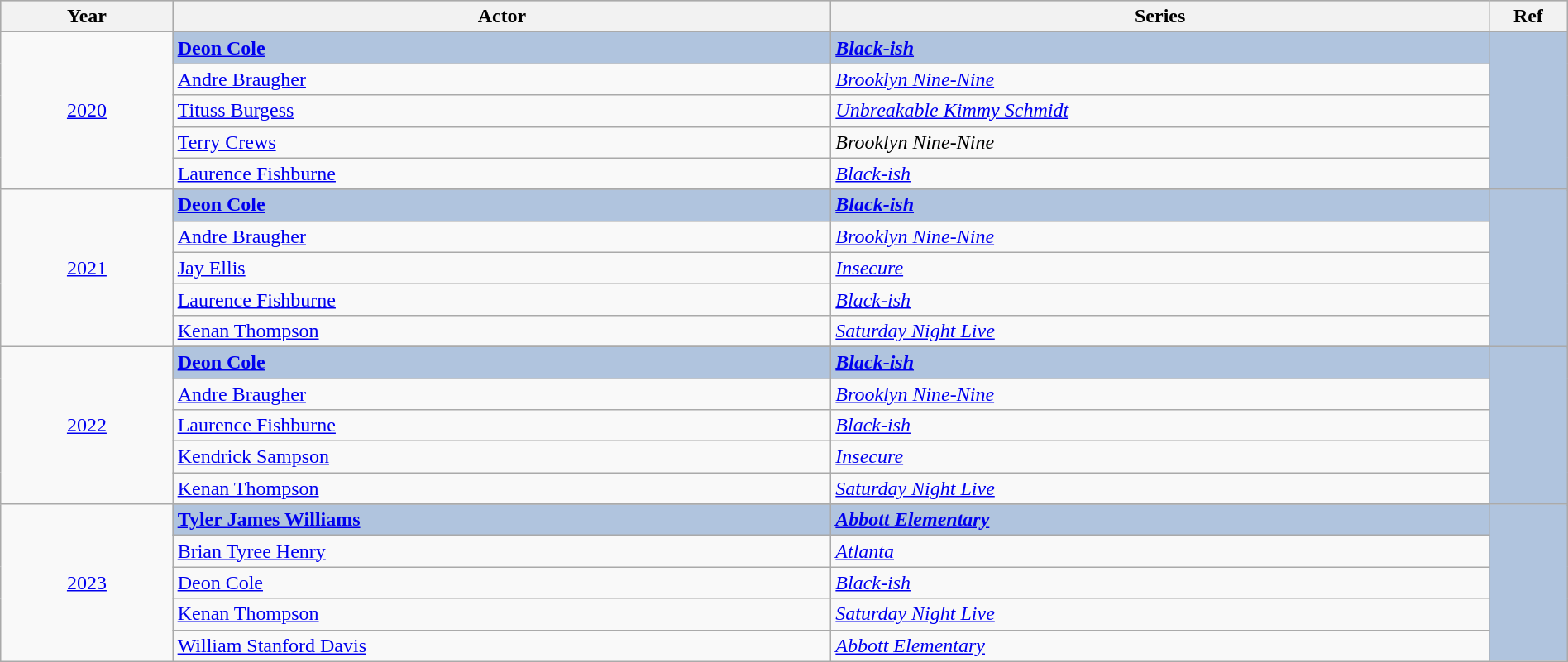<table class="wikitable" style="width:100%;">
<tr style="background:#bebebe;">
<th style="width:11%;">Year</th>
<th style="width:42%;">Actor</th>
<th style="width:42%;">Series</th>
<th style="width:5%;">Ref</th>
</tr>
<tr>
<td rowspan="6" align="center"><a href='#'>2020</a></td>
</tr>
<tr style="background:#B0C4DE">
<td><strong><a href='#'>Deon Cole</a></strong></td>
<td><strong><em><a href='#'>Black-ish</a></em></strong></td>
<td rowspan="6" align="center"></td>
</tr>
<tr>
<td><a href='#'>Andre Braugher</a></td>
<td><em><a href='#'>Brooklyn Nine-Nine</a></em></td>
</tr>
<tr>
<td><a href='#'>Tituss Burgess</a></td>
<td><em><a href='#'>Unbreakable Kimmy Schmidt</a></em></td>
</tr>
<tr>
<td><a href='#'>Terry Crews</a></td>
<td><em>Brooklyn Nine-Nine</em></td>
</tr>
<tr>
<td><a href='#'>Laurence Fishburne</a></td>
<td><em><a href='#'>Black-ish</a></em></td>
</tr>
<tr>
<td rowspan="6" align="center"><a href='#'>2021</a></td>
</tr>
<tr style="background:#B0C4DE">
<td><strong><a href='#'>Deon Cole</a></strong></td>
<td><strong><em><a href='#'>Black-ish</a></em></strong></td>
<td rowspan="6" align="center"></td>
</tr>
<tr>
<td><a href='#'>Andre Braugher</a></td>
<td><em><a href='#'>Brooklyn Nine-Nine</a></em></td>
</tr>
<tr>
<td><a href='#'>Jay Ellis</a></td>
<td><em><a href='#'>Insecure</a></em></td>
</tr>
<tr>
<td><a href='#'>Laurence Fishburne</a></td>
<td><em><a href='#'>Black-ish</a></em></td>
</tr>
<tr>
<td><a href='#'>Kenan Thompson</a></td>
<td><em><a href='#'>Saturday Night Live</a></em></td>
</tr>
<tr>
<td rowspan="6" align="center"><a href='#'>2022</a></td>
</tr>
<tr style="background:#B0C4DE">
<td><strong><a href='#'>Deon Cole</a></strong></td>
<td><strong><em><a href='#'>Black-ish</a></em></strong></td>
<td rowspan="6" align="center"></td>
</tr>
<tr>
<td><a href='#'>Andre Braugher</a></td>
<td><em><a href='#'>Brooklyn Nine-Nine</a></em></td>
</tr>
<tr>
<td><a href='#'>Laurence Fishburne</a></td>
<td><em><a href='#'>Black-ish</a></em></td>
</tr>
<tr>
<td><a href='#'>Kendrick Sampson</a></td>
<td><em><a href='#'>Insecure</a></em></td>
</tr>
<tr>
<td><a href='#'>Kenan Thompson</a></td>
<td><em><a href='#'>Saturday Night Live</a></em></td>
</tr>
<tr>
<td rowspan="6" align="center"><a href='#'>2023</a></td>
</tr>
<tr style="background:#B0C4DE">
<td><strong><a href='#'>Tyler James Williams</a></strong></td>
<td><strong><em><a href='#'>Abbott Elementary</a></em></strong></td>
<td rowspan="6" align="center"></td>
</tr>
<tr>
<td><a href='#'>Brian Tyree Henry</a></td>
<td><em><a href='#'>Atlanta</a></em></td>
</tr>
<tr>
<td><a href='#'>Deon Cole</a></td>
<td><em><a href='#'>Black-ish</a></em></td>
</tr>
<tr>
<td><a href='#'>Kenan Thompson</a></td>
<td><em><a href='#'>Saturday Night Live</a></em></td>
</tr>
<tr>
<td><a href='#'>William Stanford Davis</a></td>
<td><em><a href='#'>Abbott Elementary</a></em></td>
</tr>
</table>
